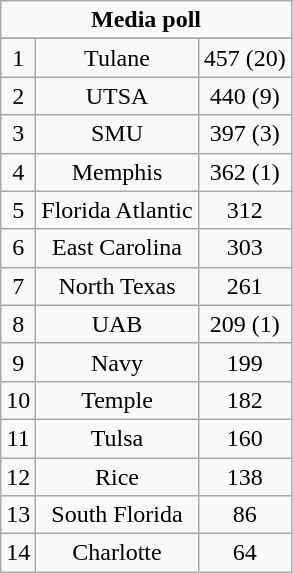<table class="wikitable">
<tr align="center">
<td align="center" Colspan="3"><strong>Media poll</strong></td>
</tr>
<tr align="center">
</tr>
<tr align="center">
<td>1</td>
<td>Tulane</td>
<td>457 (20)</td>
</tr>
<tr align="center">
<td>2</td>
<td>UTSA</td>
<td>440 (9)</td>
</tr>
<tr align="center">
<td>3</td>
<td>SMU</td>
<td>397 (3)</td>
</tr>
<tr align="center">
<td>4</td>
<td>Memphis</td>
<td>362 (1)</td>
</tr>
<tr align="center">
<td>5</td>
<td>Florida Atlantic</td>
<td>312</td>
</tr>
<tr align="center">
<td>6</td>
<td>East Carolina</td>
<td>303</td>
</tr>
<tr align="center">
<td>7</td>
<td>North Texas</td>
<td>261</td>
</tr>
<tr align="center">
<td>8</td>
<td>UAB</td>
<td>209 (1)</td>
</tr>
<tr align="center">
<td>9</td>
<td>Navy</td>
<td>199</td>
</tr>
<tr align="center">
<td>10</td>
<td>Temple</td>
<td>182</td>
</tr>
<tr align="center">
<td>11</td>
<td>Tulsa</td>
<td>160</td>
</tr>
<tr align="center">
<td>12</td>
<td>Rice</td>
<td>138</td>
</tr>
<tr align="center">
<td>13</td>
<td>South Florida</td>
<td>86</td>
</tr>
<tr align="center">
<td>14</td>
<td>Charlotte</td>
<td>64</td>
</tr>
</table>
